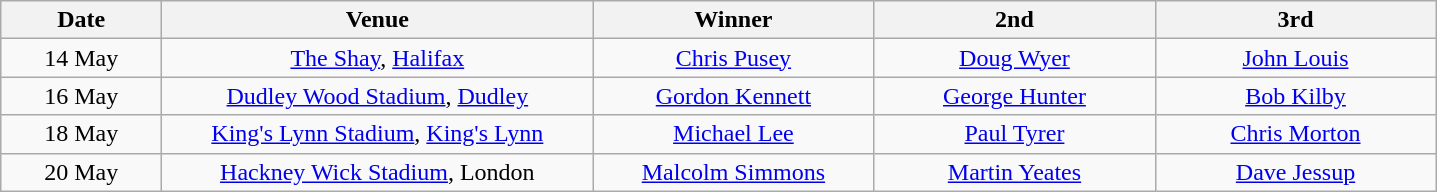<table class="wikitable" style="text-align:center">
<tr>
<th width=100>Date</th>
<th width=280>Venue</th>
<th width=180>Winner</th>
<th width=180>2nd</th>
<th width=180>3rd</th>
</tr>
<tr>
<td align=center>14 May</td>
<td><a href='#'>The Shay</a>, <a href='#'>Halifax</a></td>
<td><a href='#'>Chris Pusey</a></td>
<td><a href='#'>Doug Wyer</a></td>
<td><a href='#'>John Louis</a></td>
</tr>
<tr>
<td align=center>16 May</td>
<td><a href='#'>Dudley Wood Stadium</a>, <a href='#'>Dudley</a></td>
<td><a href='#'>Gordon Kennett</a></td>
<td><a href='#'>George Hunter</a></td>
<td><a href='#'>Bob Kilby</a></td>
</tr>
<tr>
<td align=center>18 May</td>
<td><a href='#'>King's Lynn Stadium</a>, <a href='#'>King's Lynn</a></td>
<td><a href='#'>Michael Lee</a></td>
<td><a href='#'>Paul Tyrer</a></td>
<td><a href='#'>Chris Morton</a></td>
</tr>
<tr>
<td align=center>20 May</td>
<td><a href='#'>Hackney Wick Stadium</a>, London</td>
<td><a href='#'>Malcolm Simmons</a></td>
<td><a href='#'>Martin Yeates</a></td>
<td><a href='#'>Dave Jessup</a></td>
</tr>
</table>
